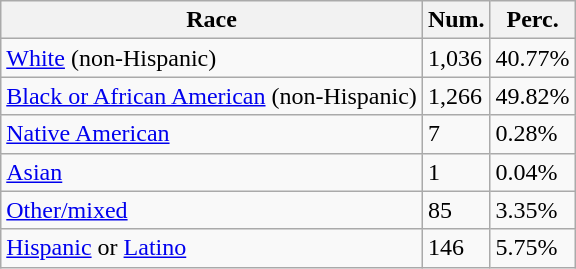<table class="wikitable">
<tr>
<th>Race</th>
<th>Num.</th>
<th>Perc.</th>
</tr>
<tr>
<td><a href='#'>White</a> (non-Hispanic)</td>
<td>1,036</td>
<td>40.77%</td>
</tr>
<tr>
<td><a href='#'>Black or African American</a> (non-Hispanic)</td>
<td>1,266</td>
<td>49.82%</td>
</tr>
<tr>
<td><a href='#'>Native American</a></td>
<td>7</td>
<td>0.28%</td>
</tr>
<tr>
<td><a href='#'>Asian</a></td>
<td>1</td>
<td>0.04%</td>
</tr>
<tr>
<td><a href='#'>Other/mixed</a></td>
<td>85</td>
<td>3.35%</td>
</tr>
<tr>
<td><a href='#'>Hispanic</a> or <a href='#'>Latino</a></td>
<td>146</td>
<td>5.75%</td>
</tr>
</table>
